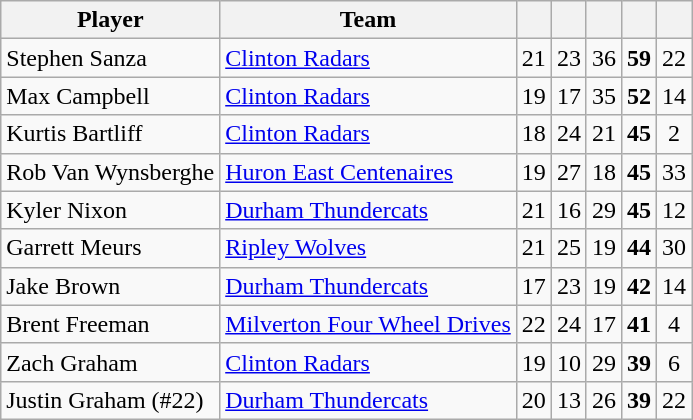<table class="wikitable" style="text-align:center">
<tr>
<th width:30%;">Player</th>
<th width:30%;">Team</th>
<th width:7.5%;"></th>
<th width:7.5%;"></th>
<th width:7.5%;"></th>
<th width:7.5%;"></th>
<th width:7.5%;"></th>
</tr>
<tr>
<td align=left>Stephen Sanza</td>
<td align=left><a href='#'>Clinton Radars</a></td>
<td>21</td>
<td>23</td>
<td>36</td>
<td><strong>59</strong></td>
<td>22</td>
</tr>
<tr>
<td align=left>Max Campbell</td>
<td align=left><a href='#'>Clinton Radars</a></td>
<td>19</td>
<td>17</td>
<td>35</td>
<td><strong>52</strong></td>
<td>14</td>
</tr>
<tr>
<td align=left>Kurtis Bartliff</td>
<td align=left><a href='#'>Clinton Radars</a></td>
<td>18</td>
<td>24</td>
<td>21</td>
<td><strong>45</strong></td>
<td>2</td>
</tr>
<tr>
<td align=left>Rob Van Wynsberghe</td>
<td align=left><a href='#'>Huron East Centenaires</a></td>
<td>19</td>
<td>27</td>
<td>18</td>
<td><strong>45</strong></td>
<td>33</td>
</tr>
<tr>
<td align=left>Kyler Nixon</td>
<td align=left><a href='#'>Durham Thundercats</a></td>
<td>21</td>
<td>16</td>
<td>29</td>
<td><strong>45</strong></td>
<td>12</td>
</tr>
<tr>
<td align=left>Garrett Meurs</td>
<td align=left><a href='#'>Ripley Wolves</a></td>
<td>21</td>
<td>25</td>
<td>19</td>
<td><strong>44</strong></td>
<td>30</td>
</tr>
<tr>
<td align=left>Jake Brown</td>
<td align=left><a href='#'>Durham Thundercats</a></td>
<td>17</td>
<td>23</td>
<td>19</td>
<td><strong>42</strong></td>
<td>14</td>
</tr>
<tr>
<td align=left>Brent Freeman</td>
<td align=left><a href='#'>Milverton Four Wheel Drives</a></td>
<td>22</td>
<td>24</td>
<td>17</td>
<td><strong>41</strong></td>
<td>4</td>
</tr>
<tr>
<td align=left>Zach Graham</td>
<td align=left><a href='#'>Clinton Radars</a></td>
<td>19</td>
<td>10</td>
<td>29</td>
<td><strong>39</strong></td>
<td>6</td>
</tr>
<tr>
<td align=left>Justin Graham (#22)</td>
<td align=left><a href='#'>Durham Thundercats</a></td>
<td>20</td>
<td>13</td>
<td>26</td>
<td><strong>39</strong></td>
<td>22</td>
</tr>
</table>
